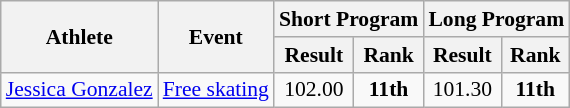<table class="wikitable" style="font-size:90%">
<tr>
<th rowspan=2>Athlete</th>
<th rowspan=2>Event</th>
<th colspan=2>Short Program</th>
<th colspan=2>Long Program</th>
</tr>
<tr>
<th>Result</th>
<th>Rank</th>
<th>Result</th>
<th>Rank</th>
</tr>
<tr>
<td><a href='#'>Jessica Gonzalez</a></td>
<td><a href='#'>Free skating</a></td>
<td align=center>102.00</td>
<td align=center><strong>11th</strong></td>
<td align=center>101.30</td>
<td align=center><strong>11th</strong></td>
</tr>
</table>
